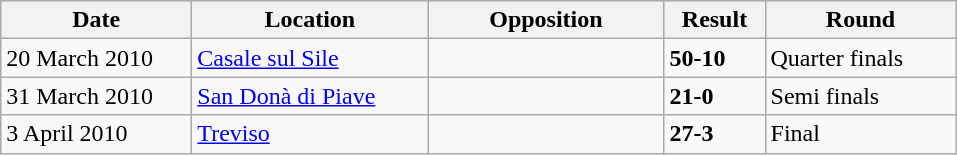<table class="wikitable">
<tr style="text-align:left;">
<th width="120">Date</th>
<th width="150">Location</th>
<th width="150">Opposition</th>
<th width="60">Result</th>
<th width="120">Round</th>
</tr>
<tr>
<td>20 March 2010</td>
<td><a href='#'>Casale sul Sile</a></td>
<td></td>
<td><strong>50-10</strong></td>
<td>Quarter finals</td>
</tr>
<tr>
<td>31 March 2010</td>
<td><a href='#'>San Donà di Piave</a></td>
<td></td>
<td><strong>21-0</strong></td>
<td>Semi finals</td>
</tr>
<tr>
<td>3 April 2010</td>
<td><a href='#'>Treviso</a></td>
<td></td>
<td><strong>27-3</strong></td>
<td>Final</td>
</tr>
</table>
